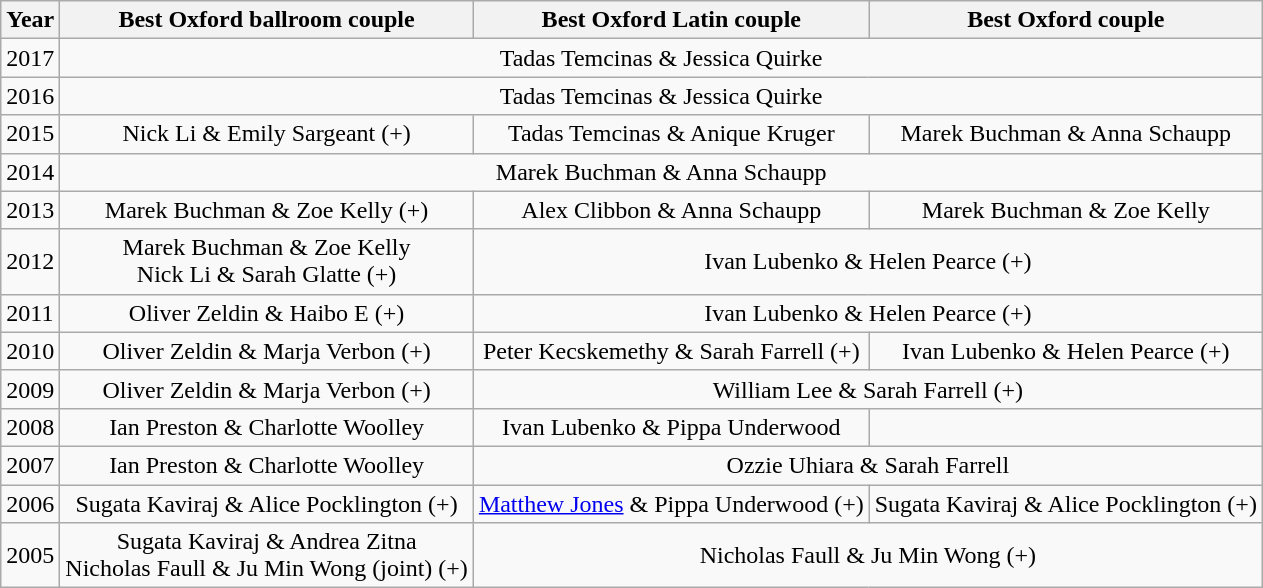<table class="wikitable">
<tr>
<th>Year</th>
<th>Best Oxford ballroom couple</th>
<th>Best Oxford Latin couple</th>
<th>Best Oxford couple</th>
</tr>
<tr>
<td>2017</td>
<td style="text-align:center;"colspan=3>Tadas Temcinas & Jessica Quirke</td>
</tr>
<tr>
<td>2016</td>
<td style="text-align:center;"colspan=3>Tadas Temcinas & Jessica Quirke</td>
</tr>
<tr>
<td>2015</td>
<td style="text-align:center;">Nick Li & Emily Sargeant (+)</td>
<td style="text-align:center;">Tadas Temcinas & Anique Kruger</td>
<td style="text-align:center;">Marek Buchman & Anna Schaupp</td>
</tr>
<tr>
<td>2014</td>
<td style="text-align:center;"colspan=3>Marek Buchman & Anna Schaupp</td>
</tr>
<tr>
<td>2013</td>
<td style="text-align:center;">Marek Buchman & Zoe Kelly (+)</td>
<td style="text-align:center;">Alex Clibbon & Anna Schaupp</td>
<td style="text-align:center;">Marek Buchman & Zoe Kelly</td>
</tr>
<tr>
<td>2012</td>
<td style="text-align:center;">Marek Buchman & Zoe Kelly<br>Nick Li & Sarah Glatte (+)</td>
<td style="text-align:center;"colspan=2>Ivan Lubenko & Helen Pearce (+)</td>
</tr>
<tr>
<td>2011</td>
<td style="text-align:center;">Oliver Zeldin & Haibo E (+)</td>
<td style="text-align:center;"colspan=2>Ivan Lubenko & Helen Pearce (+)</td>
</tr>
<tr>
<td>2010</td>
<td style="text-align:center;">Oliver Zeldin & Marja Verbon (+)</td>
<td style="text-align:center;">Peter Kecskemethy & Sarah Farrell (+)</td>
<td style="text-align:center;">Ivan Lubenko & Helen Pearce (+)</td>
</tr>
<tr>
<td>2009</td>
<td style="text-align:center;">Oliver Zeldin & Marja Verbon (+)</td>
<td style="text-align:center;"colspan=2>William Lee & Sarah Farrell (+)</td>
</tr>
<tr>
<td>2008</td>
<td style="text-align:center;">Ian Preston & Charlotte Woolley</td>
<td style="text-align:center;">Ivan Lubenko & Pippa Underwood</td>
<td></td>
</tr>
<tr>
<td>2007</td>
<td style="text-align:center;">Ian Preston & Charlotte Woolley</td>
<td style="text-align:center;"colspan=2>Ozzie Uhiara & Sarah Farrell</td>
</tr>
<tr>
<td>2006</td>
<td style="text-align:center;">Sugata Kaviraj & Alice Pocklington (+)</td>
<td style="text-align:center;"><a href='#'>Matthew Jones</a> & Pippa Underwood (+)</td>
<td style="text-align:center;">Sugata Kaviraj & Alice Pocklington (+)</td>
</tr>
<tr>
<td>2005</td>
<td style="text-align:center;">Sugata Kaviraj & Andrea Zitna <br> Nicholas Faull & Ju Min Wong (joint) (+)</td>
<td style="text-align:center;"colspan=2>Nicholas Faull & Ju Min Wong (+)</td>
</tr>
</table>
